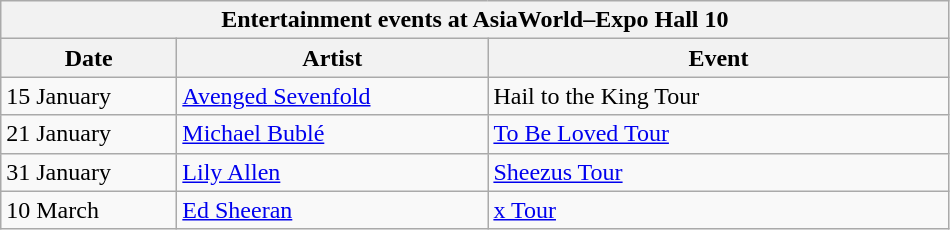<table class="wikitable">
<tr>
<th colspan="3">Entertainment events at AsiaWorld–Expo Hall 10</th>
</tr>
<tr>
<th width=110>Date</th>
<th width=200>Artist</th>
<th width=300>Event</th>
</tr>
<tr>
<td>15 January</td>
<td><a href='#'>Avenged Sevenfold</a></td>
<td>Hail to the King Tour</td>
</tr>
<tr>
<td>21 January</td>
<td><a href='#'>Michael Bublé</a></td>
<td><a href='#'>To Be Loved Tour</a></td>
</tr>
<tr>
<td>31 January</td>
<td><a href='#'>Lily Allen</a></td>
<td><a href='#'>Sheezus Tour</a></td>
</tr>
<tr>
<td>10 March</td>
<td><a href='#'>Ed Sheeran</a></td>
<td><a href='#'>x Tour</a></td>
</tr>
</table>
